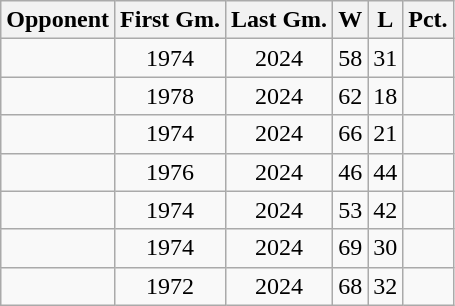<table class="wikitable sortable" style="text-align:center">
<tr>
<th>Opponent</th>
<th>First Gm.</th>
<th>Last Gm.</th>
<th>W</th>
<th>L</th>
<th>Pct.</th>
</tr>
<tr>
<td></td>
<td>1974</td>
<td>2024</td>
<td>58</td>
<td>31</td>
<td></td>
</tr>
<tr>
<td></td>
<td>1978</td>
<td>2024</td>
<td>62</td>
<td>18</td>
<td></td>
</tr>
<tr>
<td></td>
<td>1974</td>
<td>2024</td>
<td>66</td>
<td>21</td>
<td></td>
</tr>
<tr>
<td></td>
<td>1976</td>
<td>2024</td>
<td>46</td>
<td>44</td>
<td></td>
</tr>
<tr>
<td></td>
<td>1974</td>
<td>2024</td>
<td>53</td>
<td>42</td>
<td></td>
</tr>
<tr>
<td></td>
<td>1974</td>
<td>2024</td>
<td>69</td>
<td>30</td>
<td></td>
</tr>
<tr>
<td></td>
<td>1972</td>
<td>2024</td>
<td>68</td>
<td>32</td>
<td></td>
</tr>
</table>
